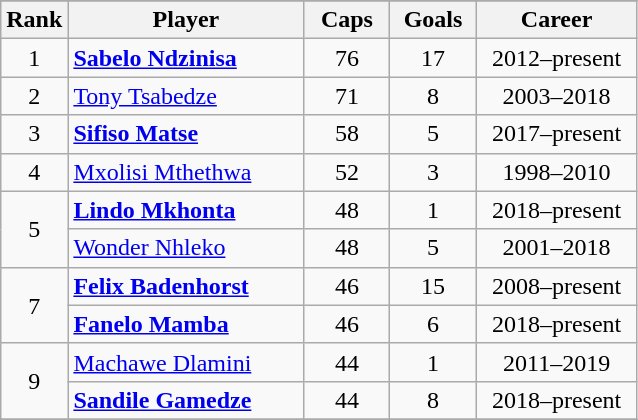<table class="wikitable sortable" style="text-align:center;">
<tr>
</tr>
<tr>
<th width=30px>Rank</th>
<th style="width:150px;">Player</th>
<th width=50px>Caps</th>
<th width=50px>Goals</th>
<th style="width:100px;">Career</th>
</tr>
<tr>
<td>1</td>
<td style="text-align:left;"><strong><a href='#'>Sabelo Ndzinisa</a></strong></td>
<td>76</td>
<td>17</td>
<td>2012–present</td>
</tr>
<tr>
<td>2</td>
<td style="text-align:left;"><a href='#'>Tony Tsabedze</a></td>
<td>71</td>
<td>8</td>
<td>2003–2018</td>
</tr>
<tr>
<td>3</td>
<td style="text-align:left;"><strong><a href='#'>Sifiso Matse</a></strong></td>
<td>58</td>
<td>5</td>
<td>2017–present</td>
</tr>
<tr>
<td>4</td>
<td style="text-align:left;"><a href='#'>Mxolisi Mthethwa</a></td>
<td>52</td>
<td>3</td>
<td>1998–2010</td>
</tr>
<tr>
<td rowspan=2>5</td>
<td style="text-align:left;"><strong><a href='#'>Lindo Mkhonta</a></strong></td>
<td>48</td>
<td>1</td>
<td>2018–present</td>
</tr>
<tr>
<td style="text-align:left;"><a href='#'>Wonder Nhleko</a></td>
<td>48</td>
<td>5</td>
<td>2001–2018</td>
</tr>
<tr>
<td rowspan=2>7</td>
<td style="text-align:left;"><strong><a href='#'>Felix Badenhorst</a></strong></td>
<td>46</td>
<td>15</td>
<td>2008–present</td>
</tr>
<tr>
<td style="text-align:left;"><strong><a href='#'>Fanelo Mamba</a></strong></td>
<td>46</td>
<td>6</td>
<td>2018–present</td>
</tr>
<tr>
<td rowspan=2>9</td>
<td style="text-align:left;"><a href='#'>Machawe Dlamini</a></td>
<td>44</td>
<td>1</td>
<td>2011–2019</td>
</tr>
<tr>
<td style="text-align:left;"><strong><a href='#'>Sandile Gamedze</a></strong></td>
<td>44</td>
<td>8</td>
<td>2018–present</td>
</tr>
<tr>
</tr>
</table>
